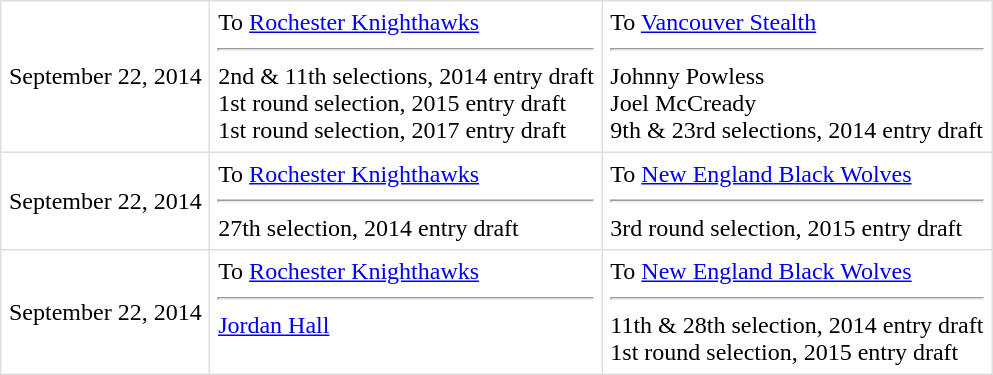<table border=1 style="border-collapse:collapse" bordercolor="#DFDFDF"  cellpadding="5">
<tr>
<td>September 22, 2014</td>
<td valign="top">To <a href='#'>Rochester Knighthawks</a><hr>2nd & 11th selections, 2014 entry draft<br>1st round selection, 2015 entry draft<br>1st round selection, 2017 entry draft</td>
<td valign="top">To <a href='#'>Vancouver Stealth</a><hr>Johnny Powless<br>Joel McCready<br>9th & 23rd selections, 2014 entry draft</td>
</tr>
<tr>
<td>September 22, 2014</td>
<td valign="top">To <a href='#'>Rochester Knighthawks</a><hr>27th selection, 2014 entry draft</td>
<td valign="top">To <a href='#'>New England Black Wolves</a><hr>3rd round selection, 2015 entry draft</td>
</tr>
<tr>
<td>September 22, 2014</td>
<td valign="top">To <a href='#'>Rochester Knighthawks</a><hr><a href='#'>Jordan Hall</a></td>
<td valign="top">To <a href='#'>New England Black Wolves</a><hr>11th & 28th selection, 2014 entry draft<br>1st round selection, 2015 entry draft</td>
</tr>
</table>
